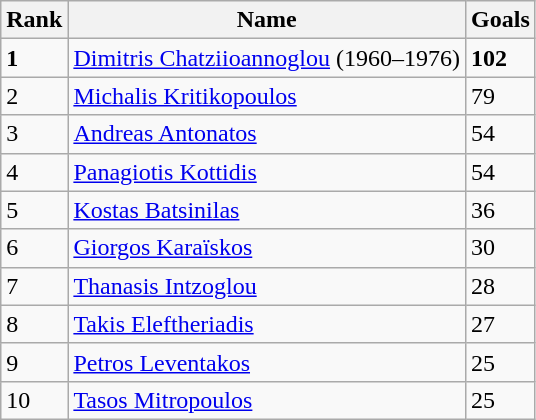<table class="wikitable">
<tr>
<th>Rank</th>
<th>Name</th>
<th>Goals</th>
</tr>
<tr>
<td align=left><strong>1</strong></td>
<td align=left> <a href='#'>Dimitris Chatziioannoglou</a> (1960–1976)</td>
<td align=left><strong>102</strong></td>
</tr>
<tr>
<td align=left>2</td>
<td align=left> <a href='#'>Michalis Kritikopoulos</a></td>
<td align=left>79</td>
</tr>
<tr>
<td align=left>3</td>
<td align=left> <a href='#'>Andreas Antonatos</a></td>
<td align=left>54</td>
</tr>
<tr>
<td align=left>4</td>
<td align=left> <a href='#'>Panagiotis Kottidis</a></td>
<td align=left>54</td>
</tr>
<tr>
<td align=left>5</td>
<td align=left> <a href='#'>Kostas Batsinilas</a></td>
<td align=left>36</td>
</tr>
<tr>
<td align=left>6</td>
<td align=left> <a href='#'>Giorgos Karaїskos</a></td>
<td align=left>30</td>
</tr>
<tr>
<td align=left>7</td>
<td align=left> <a href='#'>Thanasis Intzoglou</a></td>
<td align=left>28</td>
</tr>
<tr>
<td align=left>8</td>
<td align=left> <a href='#'>Takis Eleftheriadis</a></td>
<td align=left>27</td>
</tr>
<tr>
<td align=left>9</td>
<td align=left> <a href='#'>Petros Leventakos</a></td>
<td align=left>25</td>
</tr>
<tr>
<td align=left>10</td>
<td align=left> <a href='#'>Tasos Mitropoulos</a></td>
<td align=left>25</td>
</tr>
</table>
